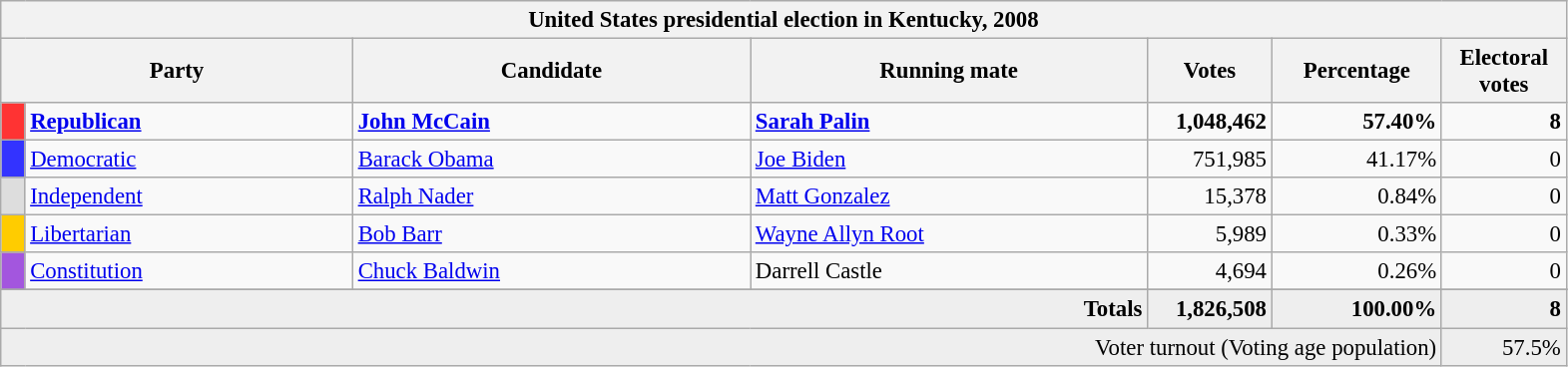<table class="wikitable" style="font-size: 95%;">
<tr>
<th colspan="7">United States presidential election in Kentucky, 2008</th>
</tr>
<tr>
<th colspan="2" style="width: 15em">Party</th>
<th style="width: 17em">Candidate</th>
<th style="width: 17em">Running mate</th>
<th style="width: 5em">Votes</th>
<th style="width: 7em">Percentage</th>
<th style="width: 5em">Electoral votes</th>
</tr>
<tr>
<th style="background-color:#FF3333; width: 3px"></th>
<td style="width: 130px"><strong><a href='#'>Republican</a></strong></td>
<td><strong><a href='#'>John McCain</a></strong></td>
<td><strong><a href='#'>Sarah Palin</a></strong></td>
<td align="right"><strong>1,048,462</strong></td>
<td align="right"><strong>57.40%</strong></td>
<td align="right"><strong>8</strong></td>
</tr>
<tr>
<th style="background-color:#3333FF; width: 3px"></th>
<td style="width: 130px"><a href='#'>Democratic</a></td>
<td><a href='#'>Barack Obama</a></td>
<td><a href='#'>Joe Biden</a></td>
<td align="right">751,985</td>
<td align="right">41.17%</td>
<td align="right">0</td>
</tr>
<tr>
<th style="background-color:#DDDDDD; width: 3px"></th>
<td style="width: 130px"><a href='#'>Independent</a></td>
<td><a href='#'>Ralph Nader</a></td>
<td><a href='#'>Matt Gonzalez</a></td>
<td align="right">15,378</td>
<td align="right">0.84%</td>
<td align="right">0</td>
</tr>
<tr>
<th style="background-color:#FFCC00; width: 3px"></th>
<td style="width: 130px"><a href='#'>Libertarian</a></td>
<td><a href='#'>Bob Barr</a></td>
<td><a href='#'>Wayne Allyn Root</a></td>
<td align="right">5,989</td>
<td align="right">0.33%</td>
<td align="right">0</td>
</tr>
<tr>
<th style="background-color:#A356DE; width: 3px"></th>
<td style="width: 130px"><a href='#'>Constitution</a></td>
<td><a href='#'>Chuck Baldwin</a></td>
<td>Darrell Castle</td>
<td align="right">4,694</td>
<td align="right">0.26%</td>
<td align="right">0</td>
</tr>
<tr>
</tr>
<tr bgcolor="#EEEEEE">
<td colspan="4" align="right"><strong>Totals</strong></td>
<td align="right"><strong>1,826,508 </strong></td>
<td align="right"><strong>100.00%</strong></td>
<td align="right"><strong>8</strong></td>
</tr>
<tr bgcolor="#EEEEEE">
<td colspan="6" align="right">Voter turnout (Voting age population)</td>
<td colspan="1" align="right">57.5%</td>
</tr>
</table>
